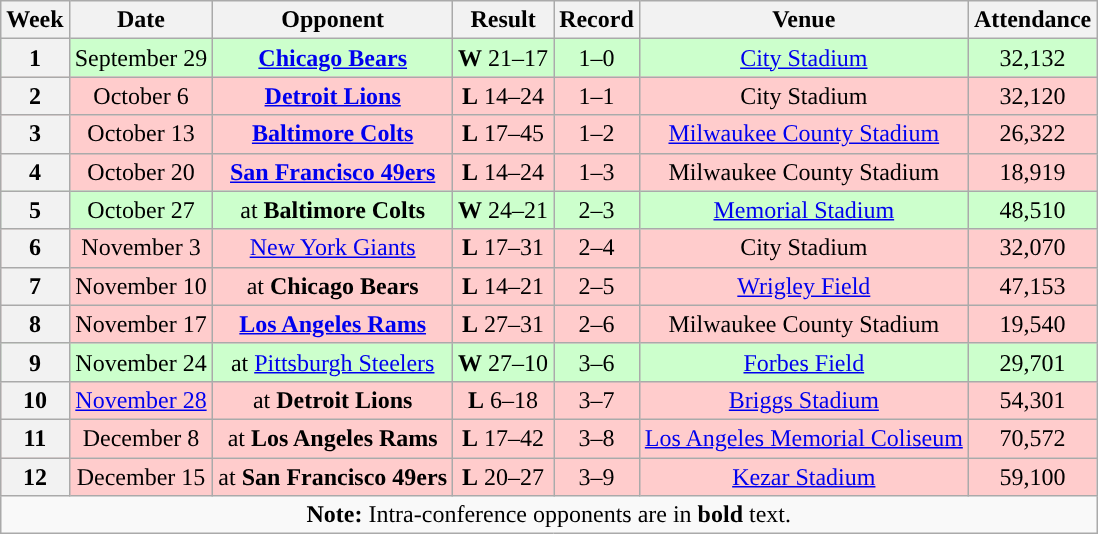<table class="wikitable" style="text-align:center">
<tr>
<th>Week</th>
<th>Date</th>
<th>Opponent</th>
<th>Result</th>
<th>Record</th>
<th>Venue</th>
<th>Attendance</th>
</tr>
<tr style="background:#cfc">
<th>1</th>
<td>September 29</td>
<td><strong><a href='#'>Chicago Bears</a></strong></td>
<td><strong>W</strong> 21–17</td>
<td>1–0</td>
<td><a href='#'>City Stadium</a></td>
<td>32,132</td>
</tr>
<tr style="background:#fcc">
<th>2</th>
<td>October 6</td>
<td><strong><a href='#'>Detroit Lions</a></strong></td>
<td><strong>L</strong> 14–24</td>
<td>1–1</td>
<td>City Stadium</td>
<td>32,120</td>
</tr>
<tr style="background:#fcc">
<th>3</th>
<td>October 13</td>
<td><strong><a href='#'>Baltimore Colts</a></strong></td>
<td><strong>L</strong> 17–45</td>
<td>1–2</td>
<td><a href='#'>Milwaukee County Stadium</a></td>
<td>26,322</td>
</tr>
<tr style="background:#fcc">
<th>4</th>
<td>October 20</td>
<td><strong><a href='#'>San Francisco 49ers</a></strong></td>
<td><strong>L</strong> 14–24</td>
<td>1–3</td>
<td>Milwaukee County Stadium</td>
<td>18,919</td>
</tr>
<tr style="background:#cfc">
<th>5</th>
<td>October 27</td>
<td>at <strong>Baltimore Colts</strong></td>
<td><strong>W</strong> 24–21</td>
<td>2–3</td>
<td><a href='#'>Memorial Stadium</a></td>
<td>48,510</td>
</tr>
<tr style="background:#fcc">
<th>6</th>
<td>November 3</td>
<td><a href='#'>New York Giants</a></td>
<td><strong>L</strong> 17–31</td>
<td>2–4</td>
<td>City Stadium</td>
<td>32,070</td>
</tr>
<tr style="background:#fcc">
<th>7</th>
<td>November 10</td>
<td>at <strong>Chicago Bears</strong></td>
<td><strong>L</strong> 14–21</td>
<td>2–5</td>
<td><a href='#'>Wrigley Field</a></td>
<td>47,153</td>
</tr>
<tr style="background:#fcc">
<th>8</th>
<td>November 17</td>
<td><strong><a href='#'>Los Angeles Rams</a></strong></td>
<td><strong>L</strong> 27–31</td>
<td>2–6</td>
<td>Milwaukee County Stadium</td>
<td>19,540</td>
</tr>
<tr style="background:#cfc">
<th>9</th>
<td>November 24</td>
<td>at <a href='#'>Pittsburgh Steelers</a></td>
<td><strong>W</strong> 27–10</td>
<td>3–6</td>
<td><a href='#'>Forbes Field</a></td>
<td>29,701</td>
</tr>
<tr style="background:#fcc">
<th>10</th>
<td><a href='#'>November 28</a></td>
<td>at <strong>Detroit Lions</strong></td>
<td><strong>L</strong> 6–18</td>
<td>3–7</td>
<td><a href='#'>Briggs Stadium</a></td>
<td>54,301</td>
</tr>
<tr style="background:#fcc">
<th>11</th>
<td>December 8</td>
<td>at <strong>Los Angeles Rams</strong></td>
<td><strong>L</strong> 17–42</td>
<td>3–8</td>
<td><a href='#'>Los Angeles Memorial Coliseum</a></td>
<td>70,572</td>
</tr>
<tr style="background:#fcc">
<th>12</th>
<td>December 15</td>
<td>at <strong>San Francisco 49ers</strong></td>
<td><strong>L</strong> 20–27</td>
<td>3–9</td>
<td><a href='#'>Kezar Stadium</a></td>
<td>59,100</td>
</tr>
<tr>
<td colspan="8"><strong>Note:</strong> Intra-conference opponents are in <strong>bold</strong> text.</td>
</tr>
</table>
